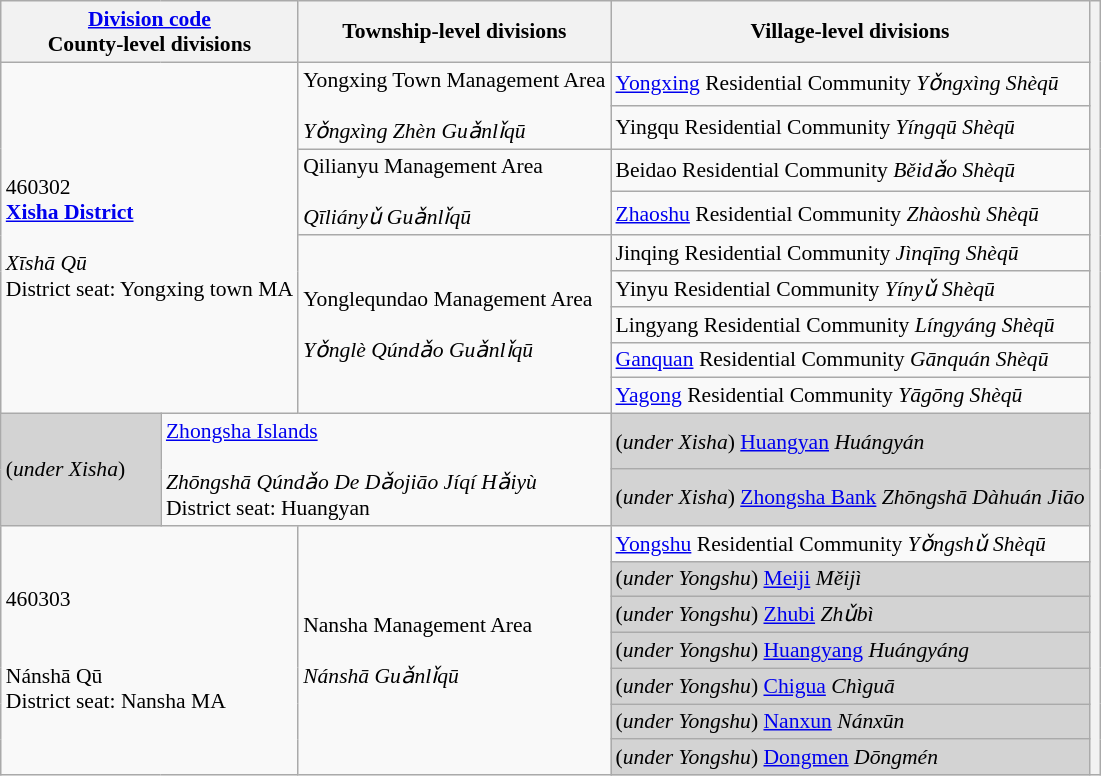<table class="wikitable" style="font-size: 90%;">
<tr>
<th colspan="2"><a href='#'>Division code</a><br>County-level divisions</th>
<th>Township-level divisions</th>
<th>Village-level divisions</th>
<th rowspan=19></th>
</tr>
<tr>
<td rowspan="9" colspan="2">460302<br><strong><a href='#'>Xisha District</a></strong><br><br><em>Xīshā Qū</em><br>District seat: Yongxing town MA</td>
<td rowspan="2">Yongxing Town Management Area<br><br><em>Yǒngxìng Zhèn Guǎnlǐqū</em></td>
<td><a href='#'>Yongxing</a> Residential Community  <em>Yǒngxìng Shèqū</em></td>
</tr>
<tr>
<td>Yingqu Residential Community  <em>Yíngqū Shèqū</em></td>
</tr>
<tr>
<td rowspan="2">Qilianyu Management Area<br><br><em>Qīliányǔ Guǎnlǐqū</em></td>
<td>Beidao Residential Community  <em>Běidǎo Shèqū</em></td>
</tr>
<tr>
<td><a href='#'>Zhaoshu</a> Residential Community  <em>Zhàoshù Shèqū</em></td>
</tr>
<tr>
<td rowspan="5">Yonglequndao Management Area<br><br><em>Yǒnglè Qúndǎo Guǎnlǐqū</em></td>
<td>Jinqing Residential Community  <em>Jìnqīng Shèqū</em></td>
</tr>
<tr>
<td>Yinyu Residential Community  <em>Yínyǔ Shèqū</em></td>
</tr>
<tr>
<td>Lingyang Residential Community  <em>Língyáng Shèqū</em></td>
</tr>
<tr>
<td><a href='#'>Ganquan</a> Residential Community  <em>Gānquán Shèqū</em></td>
</tr>
<tr>
<td><a href='#'>Yagong</a> Residential Community  <em>Yāgōng Shèqū</em></td>
</tr>
<tr>
<td rowspan="2" bgcolor="lightgrey" width="100px">(<em>under Xisha</em>)</td>
<td rowspan="2" colspan="2"><a href='#'>Zhongsha Islands</a><br><br><em>Zhōngshā Qúndǎo De Dǎojiāo Jíqí Hǎiyù</em><br>District seat: Huangyan</td>
<td bgcolor="lightgrey">(<em>under Xisha</em>) <a href='#'>Huangyan</a>  <em>Huángyán</em></td>
</tr>
<tr>
<td bgcolor="lightgrey">(<em>under Xisha</em>) <a href='#'>Zhongsha Bank</a>  <em>Zhōngshā Dàhuán Jiāo</em></td>
</tr>
<tr>
<td rowspan="7" colspan="2">460303<br><br><br>Nánshā Qū<br>District seat: Nansha MA</td>
<td rowspan="7">Nansha Management Area<br><br><em>Nánshā Guǎnlǐqū</em></td>
<td><a href='#'>Yongshu</a> Residential Community  <em>Yǒngshǔ Shèqū</em></td>
</tr>
<tr>
<td bgcolor="lightgrey">(<em>under Yongshu</em>) <a href='#'>Meiji</a>  <em>Měijì</em></td>
</tr>
<tr>
<td bgcolor="lightgrey">(<em>under Yongshu</em>) <a href='#'>Zhubi</a>  <em>Zhǔbì</em></td>
</tr>
<tr>
<td bgcolor="lightgrey">(<em>under Yongshu</em>) <a href='#'>Huangyang</a>  <em>Huángyáng</em></td>
</tr>
<tr>
<td bgcolor="lightgrey">(<em>under Yongshu</em>) <a href='#'>Chigua</a>  <em>Chìguā</em></td>
</tr>
<tr>
<td bgcolor="lightgrey">(<em>under Yongshu</em>) <a href='#'>Nanxun</a>  <em>Nánxūn</em></td>
</tr>
<tr>
<td bgcolor="lightgrey">(<em>under Yongshu</em>) <a href='#'>Dongmen</a>  <em>Dōngmén</em></td>
</tr>
</table>
